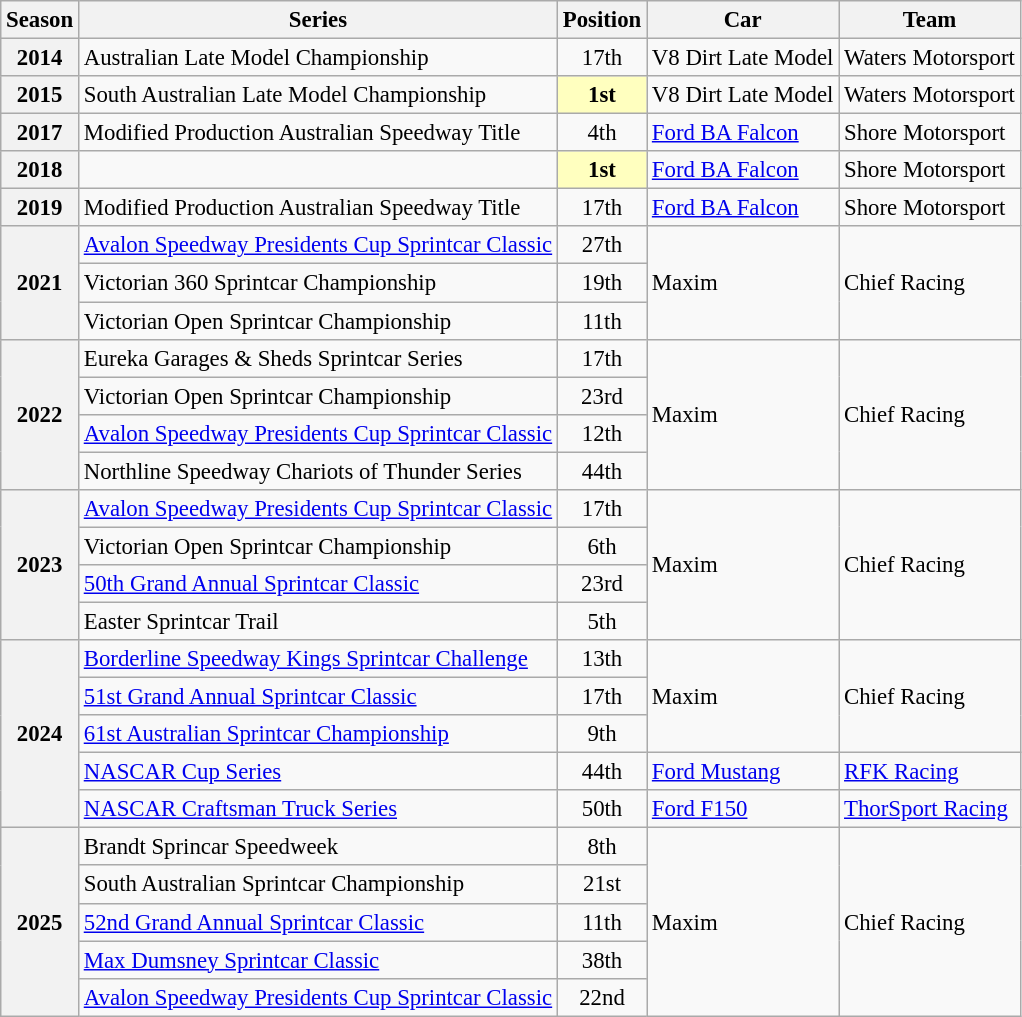<table class="wikitable" style="font-size: 95%;">
<tr>
<th>Season</th>
<th>Series</th>
<th>Position</th>
<th>Car</th>
<th>Team</th>
</tr>
<tr>
<th>2014</th>
<td>Australian Late Model Championship</td>
<td align=center>17th</td>
<td>V8 Dirt Late Model</td>
<td>Waters Motorsport</td>
</tr>
<tr>
<th>2015</th>
<td>South Australian Late Model Championship</td>
<td align=center style="background:#FFFFBF;"><strong>1st</strong></td>
<td>V8 Dirt Late Model</td>
<td>Waters Motorsport</td>
</tr>
<tr>
<th>2017</th>
<td>Modified Production Australian Speedway Title</td>
<td align=center>4th</td>
<td><a href='#'>Ford BA Falcon</a></td>
<td>Shore Motorsport</td>
</tr>
<tr>
<th>2018</th>
<td></td>
<td align=center style="background:#FFFFBF;"><strong>1st</strong></td>
<td><a href='#'>Ford BA Falcon</a></td>
<td>Shore Motorsport</td>
</tr>
<tr>
<th>2019</th>
<td>Modified Production Australian Speedway Title</td>
<td align=center>17th</td>
<td><a href='#'>Ford BA Falcon</a></td>
<td>Shore Motorsport</td>
</tr>
<tr>
<th rowspan=3>2021</th>
<td><a href='#'>Avalon Speedway Presidents Cup Sprintcar Classic</a></td>
<td align=center>27th</td>
<td rowspan=3>Maxim</td>
<td rowspan=3>Chief Racing</td>
</tr>
<tr>
<td>Victorian 360 Sprintcar Championship</td>
<td align=center>19th</td>
</tr>
<tr>
<td>Victorian Open Sprintcar Championship</td>
<td align=center>11th</td>
</tr>
<tr>
<th rowspan=4>2022</th>
<td>Eureka Garages & Sheds Sprintcar Series</td>
<td align=center>17th</td>
<td rowspan=4>Maxim</td>
<td rowspan=4>Chief Racing</td>
</tr>
<tr>
<td>Victorian Open Sprintcar Championship</td>
<td align=center>23rd</td>
</tr>
<tr>
<td><a href='#'>Avalon Speedway Presidents Cup Sprintcar Classic</a></td>
<td align=center>12th</td>
</tr>
<tr>
<td>Northline Speedway Chariots of Thunder Series</td>
<td align=center>44th</td>
</tr>
<tr>
<th rowspan=4>2023</th>
<td><a href='#'>Avalon Speedway Presidents Cup Sprintcar Classic</a></td>
<td align=center>17th</td>
<td rowspan=4>Maxim</td>
<td rowspan=4>Chief Racing</td>
</tr>
<tr>
<td>Victorian Open Sprintcar Championship</td>
<td align=center>6th</td>
</tr>
<tr>
<td><a href='#'>50th Grand Annual Sprintcar Classic</a></td>
<td align=center>23rd</td>
</tr>
<tr>
<td>Easter Sprintcar Trail</td>
<td align=center>5th</td>
</tr>
<tr>
<th rowspan=5>2024</th>
<td><a href='#'>Borderline Speedway Kings Sprintcar Challenge</a></td>
<td align=center>13th</td>
<td rowspan=3>Maxim</td>
<td rowspan=3>Chief Racing</td>
</tr>
<tr>
<td><a href='#'>51st Grand Annual Sprintcar Classic</a></td>
<td align=center>17th</td>
</tr>
<tr>
<td><a href='#'>61st Australian Sprintcar Championship</a></td>
<td align=center>9th</td>
</tr>
<tr>
<td><a href='#'>NASCAR Cup Series</a></td>
<td align=center>44th</td>
<td><a href='#'>Ford Mustang</a></td>
<td><a href='#'>RFK Racing</a></td>
</tr>
<tr>
<td><a href='#'>NASCAR Craftsman Truck Series</a></td>
<td align=center>50th</td>
<td><a href='#'>Ford F150</a></td>
<td><a href='#'>ThorSport Racing</a></td>
</tr>
<tr>
<th rowspan=5>2025</th>
<td>Brandt Sprincar Speedweek</td>
<td align=center>8th</td>
<td rowspan=5>Maxim</td>
<td rowspan=5>Chief Racing</td>
</tr>
<tr>
<td>South Australian Sprintcar Championship</td>
<td align=center>21st</td>
</tr>
<tr>
<td><a href='#'>52nd Grand Annual Sprintcar Classic</a></td>
<td align=center>11th</td>
</tr>
<tr>
<td><a href='#'>Max Dumsney Sprintcar Classic</a></td>
<td align=center>38th</td>
</tr>
<tr>
<td><a href='#'>Avalon Speedway Presidents Cup Sprintcar Classic</a></td>
<td align=center>22nd</td>
</tr>
</table>
